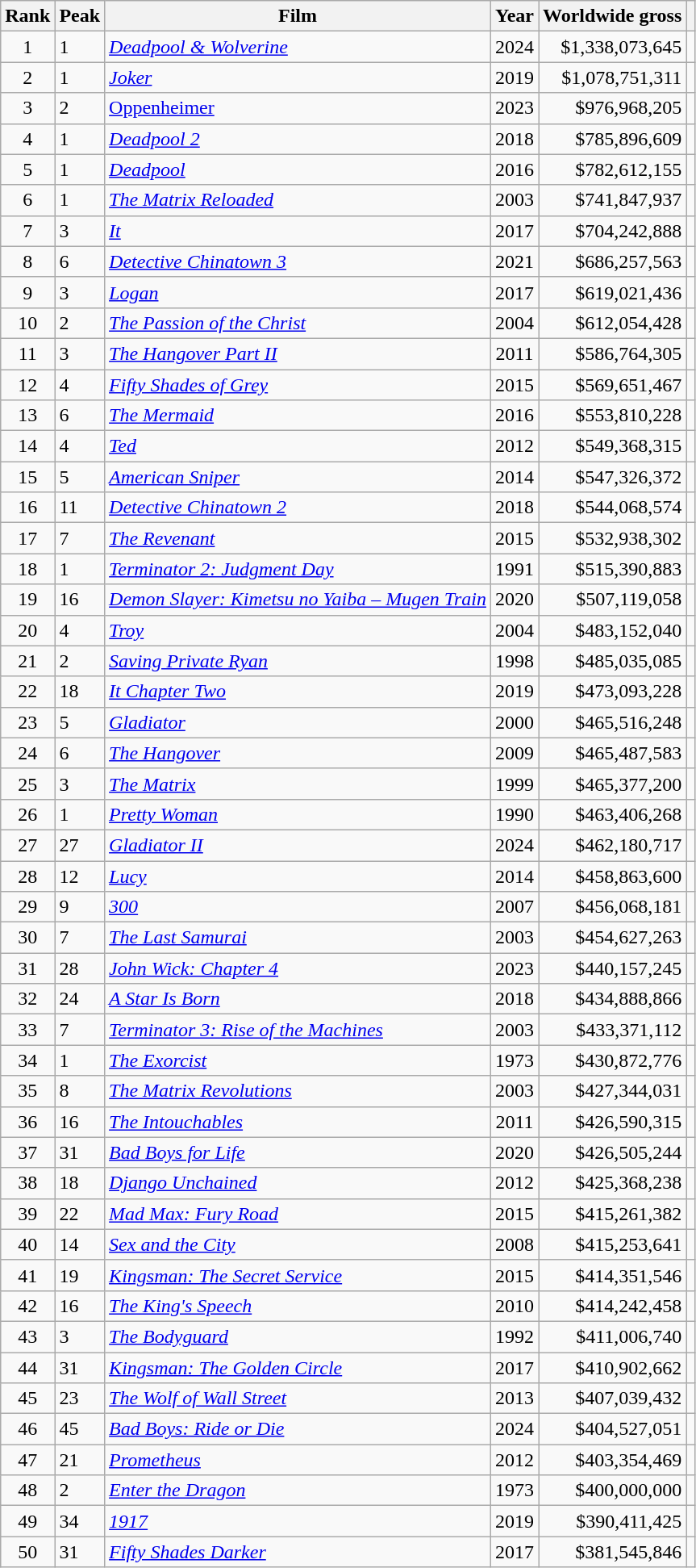<table class="wikitable sortable plainrowheaders">
<tr>
<th scope="col">Rank</th>
<th>Peak</th>
<th scope="col">Film</th>
<th scope="col">Year</th>
<th scope="col">Worldwide gross</th>
<th scope="col"></th>
</tr>
<tr>
<td style="text-align:center;">1</td>
<td>1</td>
<td scope="row"><em><a href='#'>Deadpool & Wolverine</a></em></td>
<td style="text-align:center;">2024</td>
<td align="right">$1,338,073,645</td>
<td style="text-align:center;"></td>
</tr>
<tr>
<td style="text-align:center;">2</td>
<td>1</td>
<td scope="row"><em><a href='#'>Joker</a></em></td>
<td style="text-align:center;">2019</td>
<td align="right">$1,078,751,311</td>
<td style="text-align:center;"></td>
</tr>
<tr>
<td style="text-align:center;">3</td>
<td>2</td>
<td scope="row"><em><a href='#'></em>Oppenheimer<em></a></em></td>
<td style="text-align:center;">2023</td>
<td align="right">$976,968,205</td>
<td style="text-align:center;"></td>
</tr>
<tr>
<td style="text-align:center;">4</td>
<td>1</td>
<td scope="row"><em><a href='#'>Deadpool 2</a></em></td>
<td style="text-align:center;">2018</td>
<td align="right">$785,896,609</td>
<td style="text-align:center;"></td>
</tr>
<tr>
<td style="text-align:center;">5</td>
<td>1</td>
<td scope="row"><em><a href='#'>Deadpool</a></em></td>
<td style="text-align:center;">2016</td>
<td align="right">$782,612,155</td>
<td style="text-align:center;"></td>
</tr>
<tr>
<td style="text-align:center;">6</td>
<td>1</td>
<td scope="row"><em><a href='#'>The Matrix Reloaded</a></em></td>
<td style="text-align:center;">2003</td>
<td align="right">$741,847,937</td>
<td style="text-align:center;"></td>
</tr>
<tr>
<td style="text-align:center;">7</td>
<td>3</td>
<td scope="row"><em><a href='#'>It</a></em></td>
<td style="text-align:center;">2017</td>
<td align="right">$704,242,888</td>
<td style="text-align:center;"></td>
</tr>
<tr>
<td style="text-align:center;">8</td>
<td>6</td>
<td scope="row"><em><a href='#'>Detective Chinatown 3</a></em></td>
<td style="text-align:center;">2021</td>
<td align="right">$686,257,563</td>
<td style="text-align:center;"></td>
</tr>
<tr>
<td style="text-align:center;">9</td>
<td>3</td>
<td scope="row"><em><a href='#'>Logan</a></em></td>
<td style="text-align:center;">2017</td>
<td align="right">$619,021,436</td>
<td style="text-align:center;"></td>
</tr>
<tr>
<td style="text-align:center;">10</td>
<td>2</td>
<td scope="row"><em><a href='#'>The Passion of the Christ</a></em></td>
<td style="text-align:center;">2004</td>
<td align="right">$612,054,428</td>
<td style="text-align:center;"></td>
</tr>
<tr>
<td style="text-align:center;">11</td>
<td>3</td>
<td scope="row"><em><a href='#'>The Hangover Part II</a></em></td>
<td style="text-align:center;">2011</td>
<td align="right">$586,764,305</td>
<td style="text-align:center;"></td>
</tr>
<tr>
<td style="text-align:center;">12</td>
<td>4</td>
<td scope="row"><em><a href='#'>Fifty Shades of Grey</a></em></td>
<td style="text-align:center;">2015</td>
<td align="right">$569,651,467</td>
<td style="text-align:center;"></td>
</tr>
<tr>
<td style="text-align:center;">13</td>
<td>6</td>
<td scope="row"><em><a href='#'>The Mermaid</a></em></td>
<td style="text-align:center;">2016</td>
<td align="right">$553,810,228</td>
<td style="text-align:center;"></td>
</tr>
<tr>
<td style="text-align:center;">14</td>
<td>4</td>
<td scope="row"><em><a href='#'>Ted</a></em></td>
<td style="text-align:center;">2012</td>
<td align="right">$549,368,315</td>
<td style="text-align:center;"></td>
</tr>
<tr>
<td style="text-align:center;">15</td>
<td>5</td>
<td scope="row"><em><a href='#'>American Sniper</a></em></td>
<td style="text-align:center;">2014</td>
<td align="right">$547,326,372</td>
<td style="text-align:center;"></td>
</tr>
<tr>
<td style="text-align:center;">16</td>
<td>11</td>
<td scope="row"><em><a href='#'>Detective Chinatown 2</a></em></td>
<td style="text-align:center;">2018</td>
<td align="right">$544,068,574</td>
<td style="text-align:center;"></td>
</tr>
<tr>
<td style="text-align:center;">17</td>
<td>7</td>
<td scope="row"><em><a href='#'>The Revenant</a></em></td>
<td style="text-align:center;">2015</td>
<td align="right">$532,938,302</td>
<td style="text-align:center;"></td>
</tr>
<tr>
<td style="text-align:center;">18</td>
<td>1</td>
<td scope="row"><em><a href='#'>Terminator 2: Judgment Day</a></em></td>
<td style="text-align:center;">1991</td>
<td align="right">$515,390,883</td>
<td style="text-align:center;"></td>
</tr>
<tr>
<td style="text-align:center;">19</td>
<td>16</td>
<td scope="row"><em><a href='#'>Demon Slayer: Kimetsu no Yaiba – Mugen Train</a></em></td>
<td style="text-align:center;">2020</td>
<td align="right">$507,119,058</td>
<td style="text-align:center;"></td>
</tr>
<tr>
<td style="text-align:center;">20</td>
<td>4</td>
<td scope="row"><em><a href='#'>Troy</a></em></td>
<td style="text-align:center;">2004</td>
<td align="right">$483,152,040</td>
<td style="text-align:center;"></td>
</tr>
<tr>
<td style="text-align:center;">21</td>
<td>2</td>
<td scope="row"><em><a href='#'>Saving Private Ryan</a></em></td>
<td style="text-align:center;">1998</td>
<td align="right">$485,035,085</td>
<td style="text-align:center;"></td>
</tr>
<tr>
<td style="text-align:center;">22</td>
<td>18</td>
<td scope="row"><em><a href='#'>It Chapter Two</a></em></td>
<td style="text-align:center;">2019</td>
<td align="right">$473,093,228</td>
<td style="text-align:center;"></td>
</tr>
<tr>
<td style="text-align:center;">23</td>
<td>5</td>
<td scope="row"><em><a href='#'>Gladiator</a></em></td>
<td style="text-align:center;">2000</td>
<td align="right">$465,516,248</td>
<td style="text-align:center;"></td>
</tr>
<tr>
<td style="text-align:center;">24</td>
<td>6</td>
<td scope="row"><em><a href='#'>The Hangover</a></em></td>
<td style="text-align:center;">2009</td>
<td align="right">$465,487,583</td>
<td style="text-align:center;"></td>
</tr>
<tr>
<td style="text-align:center;">25</td>
<td>3</td>
<td scope="row"><em><a href='#'>The Matrix</a></em></td>
<td style="text-align:center;">1999</td>
<td align="right">$465,377,200</td>
<td style="text-align:center;"></td>
</tr>
<tr>
<td style="text-align:center;">26</td>
<td>1</td>
<td scope="row"><em><a href='#'>Pretty Woman</a></em></td>
<td style="text-align:center;">1990</td>
<td align="right">$463,406,268</td>
<td style="text-align:center;"></td>
</tr>
<tr>
<td style="text-align:center;">27</td>
<td>27</td>
<td scope="row"><em><a href='#'>Gladiator II</a></em></td>
<td style="text-align:center;">2024</td>
<td align="right">$462,180,717</td>
<td style="text-align:center;"></td>
</tr>
<tr>
<td style="text-align:center;">28</td>
<td>12</td>
<td scope="row"><em><a href='#'>Lucy</a></em></td>
<td style="text-align:center;">2014</td>
<td align="right">$458,863,600</td>
<td style="text-align:center;"></td>
</tr>
<tr>
<td style="text-align:center;">29</td>
<td>9</td>
<td scope="row"><em><a href='#'>300</a></em></td>
<td style="text-align:center;">2007</td>
<td align="right">$456,068,181</td>
<td style="text-align:center;"></td>
</tr>
<tr>
<td style="text-align:center;">30</td>
<td>7</td>
<td scope="row"><em><a href='#'>The Last Samurai</a></em></td>
<td style="text-align:center;">2003</td>
<td align="right">$454,627,263</td>
<td style="text-align:center;"></td>
</tr>
<tr>
<td style="text-align:center;">31</td>
<td>28</td>
<td scope="row"><em><a href='#'>John Wick: Chapter 4</a></em></td>
<td style="text-align:center;">2023</td>
<td align="right">$440,157,245</td>
<td style="text-align:center;"></td>
</tr>
<tr>
<td style="text-align:center;">32</td>
<td>24</td>
<td scope="row"><em><a href='#'>A Star Is Born</a></em></td>
<td style="text-align:center;">2018</td>
<td align="right">$434,888,866</td>
<td style="text-align:center;"></td>
</tr>
<tr>
<td style="text-align:center;">33</td>
<td>7</td>
<td scope="row"><em><a href='#'>Terminator 3: Rise of the Machines</a></em></td>
<td style="text-align:center;">2003</td>
<td align="right">$433,371,112</td>
<td style="text-align:center;"></td>
</tr>
<tr>
<td style="text-align:center;">34</td>
<td>1</td>
<td scope="row"><em><a href='#'>The Exorcist</a></em></td>
<td style="text-align:center;">1973</td>
<td align="right">$430,872,776</td>
<td style="text-align:center;"></td>
</tr>
<tr>
<td style="text-align:center;">35</td>
<td>8</td>
<td scope="row"><em><a href='#'>The Matrix Revolutions</a></em></td>
<td style="text-align:center;">2003</td>
<td align="right">$427,344,031</td>
<td style="text-align:center;"></td>
</tr>
<tr>
<td style="text-align:center;">36</td>
<td>16</td>
<td scope="row"><em><a href='#'>The Intouchables</a></em></td>
<td style="text-align:center;">2011</td>
<td align="right">$426,590,315</td>
<td style="text-align:center;"></td>
</tr>
<tr>
<td style="text-align:center;">37</td>
<td>31</td>
<td scope="row"><em><a href='#'>Bad Boys for Life</a></em></td>
<td style="text-align:center;">2020</td>
<td align="right">$426,505,244</td>
<td style="text-align:center;"></td>
</tr>
<tr>
<td style="text-align:center;">38</td>
<td>18</td>
<td scope="row"><em><a href='#'>Django Unchained</a></em></td>
<td style="text-align:center;">2012</td>
<td align="right">$425,368,238</td>
<td style="text-align:center;"></td>
</tr>
<tr>
<td style="text-align:center;">39</td>
<td>22</td>
<td scope="row"><em><a href='#'>Mad Max: Fury Road</a></em></td>
<td style="text-align:center;">2015</td>
<td align="right">$415,261,382</td>
<td style="text-align:center;"></td>
</tr>
<tr>
<td style="text-align:center;">40</td>
<td>14</td>
<td scope="row"><em><a href='#'>Sex and the City</a></em></td>
<td style="text-align:center;">2008</td>
<td align="right">$415,253,641</td>
<td style="text-align:center;"></td>
</tr>
<tr>
<td style="text-align:center;">41</td>
<td>19</td>
<td scope="row"><em><a href='#'>Kingsman: The Secret Service</a></em></td>
<td style="text-align:center;">2015</td>
<td align="right">$414,351,546</td>
<td style="text-align:center;"></td>
</tr>
<tr>
<td style="text-align:center;">42</td>
<td>16</td>
<td scope="row"><em><a href='#'>The King's Speech</a></em></td>
<td style="text-align:center;">2010</td>
<td align="right">$414,242,458</td>
<td style="text-align:center;"></td>
</tr>
<tr>
<td style="text-align:center;">43</td>
<td>3</td>
<td scope="row"><em><a href='#'>The Bodyguard</a></em></td>
<td style="text-align:center;">1992</td>
<td align="right">$411,006,740</td>
<td style="text-align:center;"></td>
</tr>
<tr>
<td style="text-align:center;">44</td>
<td>31</td>
<td scope="row"><em><a href='#'>Kingsman: The Golden Circle</a></em></td>
<td style="text-align:center;">2017</td>
<td align="right">$410,902,662</td>
<td style="text-align:center;"></td>
</tr>
<tr>
<td style="text-align:center;">45</td>
<td>23</td>
<td scope="row"><em><a href='#'>The Wolf of Wall Street</a></em></td>
<td style="text-align:center;">2013</td>
<td align="right">$407,039,432</td>
<td style="text-align:center;"></td>
</tr>
<tr>
<td style="text-align:center;">46</td>
<td>45</td>
<td scope="row"><em><a href='#'>Bad Boys: Ride or Die</a></em></td>
<td style="text-align:center;">2024</td>
<td align="right">$404,527,051</td>
<td style="text-align:center;"></td>
</tr>
<tr>
<td style="text-align:center;">47</td>
<td>21</td>
<td scope="row"><em><a href='#'>Prometheus</a></em></td>
<td style="text-align:center;">2012</td>
<td align="right">$403,354,469</td>
<td style="text-align:center;"></td>
</tr>
<tr>
<td style="text-align:center;">48</td>
<td>2</td>
<td scope="row"><em><a href='#'>Enter the Dragon</a></em></td>
<td style="text-align:center;">1973</td>
<td align="right">$400,000,000</td>
<td style="text-align:center;"></td>
</tr>
<tr>
<td style="text-align:center;">49</td>
<td>34</td>
<td scope="row"><em><a href='#'>1917</a></em></td>
<td style="text-align:center;">2019</td>
<td align="right">$390,411,425</td>
<td style="text-align:center;"></td>
</tr>
<tr>
<td style="text-align:center;">50</td>
<td>31</td>
<td scope="row"><em><a href='#'>Fifty Shades Darker</a></em></td>
<td style="text-align:center;">2017</td>
<td align="right">$381,545,846</td>
<td style="text-align:center;"></td>
</tr>
</table>
